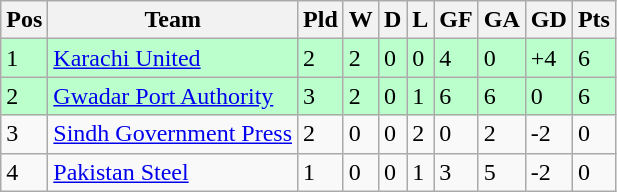<table class="wikitable">
<tr>
<th>Pos</th>
<th>Team</th>
<th>Pld</th>
<th>W</th>
<th>D</th>
<th>L</th>
<th>GF</th>
<th>GA</th>
<th>GD</th>
<th>Pts</th>
</tr>
<tr style="background:#bfc">
<td>1</td>
<td><a href='#'>Karachi United</a></td>
<td>2</td>
<td>2</td>
<td>0</td>
<td>0</td>
<td>4</td>
<td>0</td>
<td>+4</td>
<td>6</td>
</tr>
<tr style="background:#bfc">
<td>2</td>
<td><a href='#'>Gwadar Port Authority</a></td>
<td>3</td>
<td>2</td>
<td>0</td>
<td>1</td>
<td>6</td>
<td>6</td>
<td>0</td>
<td>6</td>
</tr>
<tr>
<td>3</td>
<td><a href='#'>Sindh Government Press</a></td>
<td>2</td>
<td>0</td>
<td>0</td>
<td>2</td>
<td>0</td>
<td>2</td>
<td>-2</td>
<td>0</td>
</tr>
<tr>
<td>4</td>
<td><a href='#'>Pakistan Steel</a></td>
<td>1</td>
<td>0</td>
<td>0</td>
<td>1</td>
<td>3</td>
<td>5</td>
<td>-2</td>
<td>0</td>
</tr>
</table>
